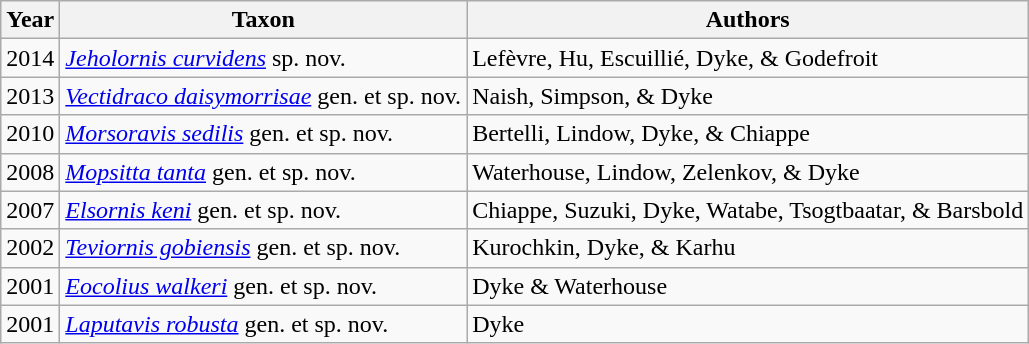<table class="wikitable sortable">
<tr>
<th>Year</th>
<th>Taxon</th>
<th>Authors</th>
</tr>
<tr>
<td>2014</td>
<td><em><a href='#'>Jeholornis curvidens</a></em> sp. nov.</td>
<td>Lefèvre, Hu, Escuillié, Dyke, & Godefroit</td>
</tr>
<tr>
<td>2013</td>
<td><em><a href='#'>Vectidraco daisymorrisae</a></em> gen. et sp. nov.</td>
<td>Naish, Simpson, & Dyke</td>
</tr>
<tr>
<td>2010</td>
<td><em><a href='#'>Morsoravis sedilis</a></em> gen. et sp. nov.</td>
<td>Bertelli, Lindow, Dyke, & Chiappe</td>
</tr>
<tr>
<td>2008</td>
<td><em><a href='#'>Mopsitta tanta</a></em> gen. et sp. nov.</td>
<td>Waterhouse, Lindow, Zelenkov, & Dyke</td>
</tr>
<tr>
<td>2007</td>
<td><em><a href='#'>Elsornis keni</a></em> gen. et sp. nov.</td>
<td>Chiappe, Suzuki, Dyke, Watabe, Tsogtbaatar, & Barsbold</td>
</tr>
<tr>
<td>2002</td>
<td><em><a href='#'>Teviornis gobiensis</a></em> gen. et sp. nov.</td>
<td>Kurochkin, Dyke, & Karhu</td>
</tr>
<tr>
<td>2001</td>
<td><em><a href='#'>Eocolius walkeri</a></em> gen. et sp. nov.</td>
<td>Dyke & Waterhouse</td>
</tr>
<tr>
<td>2001</td>
<td><em><a href='#'>Laputavis robusta</a></em> gen. et sp. nov.</td>
<td>Dyke</td>
</tr>
</table>
